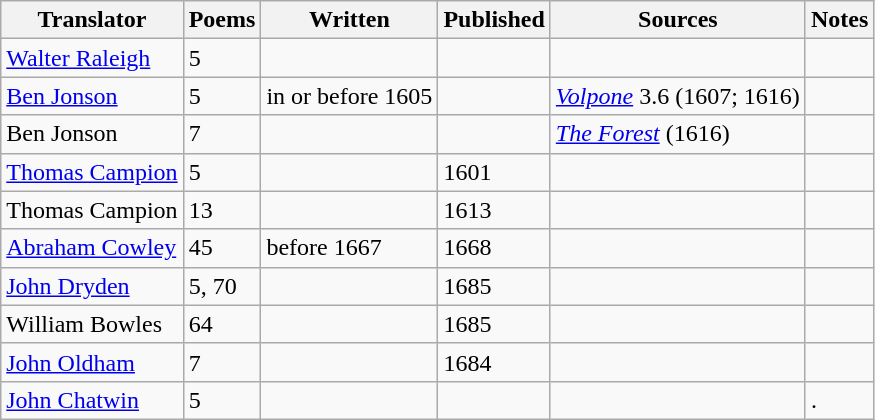<table class="wikitable">
<tr>
<th>Translator</th>
<th>Poems</th>
<th>Written</th>
<th>Published</th>
<th>Sources</th>
<th>Notes</th>
</tr>
<tr>
<td><a href='#'>Walter Raleigh</a></td>
<td>5</td>
<td></td>
<td></td>
<td></td>
<td></td>
</tr>
<tr>
<td><a href='#'>Ben Jonson</a></td>
<td>5</td>
<td>in or before 1605</td>
<td></td>
<td><em><a href='#'>Volpone</a></em> 3.6 (1607; 1616)</td>
<td></td>
</tr>
<tr>
<td>Ben Jonson</td>
<td>7</td>
<td></td>
<td></td>
<td><em><a href='#'>The Forest</a></em> (1616)</td>
<td></td>
</tr>
<tr>
<td><a href='#'>Thomas Campion</a></td>
<td>5</td>
<td></td>
<td>1601</td>
<td></td>
<td></td>
</tr>
<tr>
<td>Thomas Campion</td>
<td>13</td>
<td></td>
<td>1613</td>
<td></td>
<td></td>
</tr>
<tr>
<td><a href='#'>Abraham Cowley</a></td>
<td>45</td>
<td>before 1667</td>
<td>1668</td>
<td></td>
<td></td>
</tr>
<tr>
<td><a href='#'>John Dryden</a></td>
<td>5, 70</td>
<td></td>
<td>1685</td>
<td></td>
<td></td>
</tr>
<tr>
<td>William Bowles</td>
<td>64</td>
<td></td>
<td>1685</td>
<td></td>
<td></td>
</tr>
<tr>
<td><a href='#'>John Oldham</a></td>
<td>7</td>
<td></td>
<td>1684</td>
<td></td>
<td></td>
</tr>
<tr>
<td><a href='#'>John Chatwin</a></td>
<td>5</td>
<td></td>
<td></td>
<td></td>
<td>.</td>
</tr>
</table>
